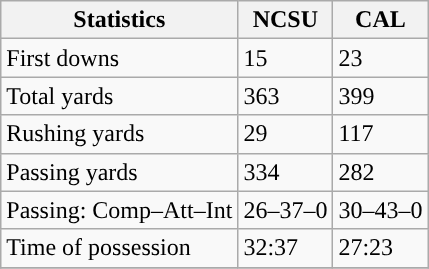<table class="wikitable" style="float: left;">
<tr>
<th>Statistics</th>
<th>NCSU</th>
<th>CAL</th>
</tr>
<tr>
<td>First downs</td>
<td>15</td>
<td>23</td>
</tr>
<tr>
<td>Total yards</td>
<td>363</td>
<td>399</td>
</tr>
<tr>
<td>Rushing yards</td>
<td>29</td>
<td>117</td>
</tr>
<tr>
<td>Passing yards</td>
<td>334</td>
<td>282</td>
</tr>
<tr>
<td>Passing: Comp–Att–Int</td>
<td>26–37–0</td>
<td>30–43–0</td>
</tr>
<tr>
<td>Time of possession</td>
<td>32:37</td>
<td>27:23</td>
</tr>
<tr>
</tr>
</table>
